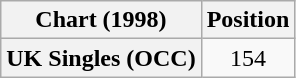<table class="wikitable plainrowheaders" style="text-align:center">
<tr>
<th>Chart (1998)</th>
<th>Position</th>
</tr>
<tr>
<th scope="row">UK Singles (OCC)</th>
<td>154</td>
</tr>
</table>
